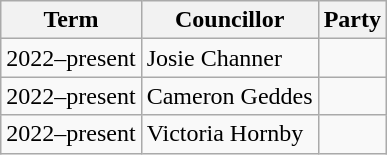<table class="wikitable">
<tr>
<th>Term</th>
<th>Councillor</th>
<th colspan=2>Party</th>
</tr>
<tr>
<td>2022–present</td>
<td>Josie Channer</td>
<td></td>
</tr>
<tr>
<td>2022–present</td>
<td>Cameron Geddes</td>
<td></td>
</tr>
<tr>
<td>2022–present</td>
<td>Victoria Hornby</td>
<td></td>
</tr>
</table>
